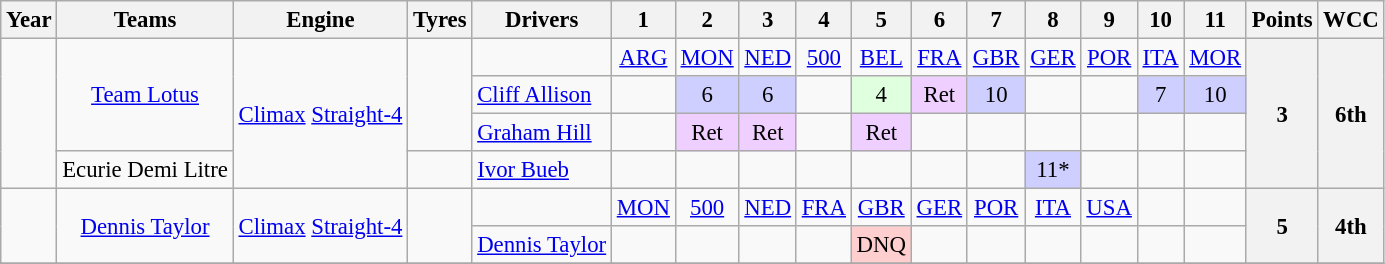<table class="wikitable" style="text-align:center; font-size:95%">
<tr>
<th>Year</th>
<th>Teams</th>
<th>Engine</th>
<th>Tyres</th>
<th>Drivers</th>
<th>1</th>
<th>2</th>
<th>3</th>
<th>4</th>
<th>5</th>
<th>6</th>
<th>7</th>
<th>8</th>
<th>9</th>
<th>10</th>
<th>11</th>
<th>Points</th>
<th>WCC</th>
</tr>
<tr>
<td rowspan="4"></td>
<td rowspan="3"><a href='#'>Team Lotus</a></td>
<td rowspan="4"><a href='#'>Climax</a> <a href='#'>Straight-4</a></td>
<td rowspan="3"></td>
<td></td>
<td><a href='#'>ARG</a></td>
<td><a href='#'>MON</a></td>
<td><a href='#'>NED</a></td>
<td><a href='#'>500</a></td>
<td><a href='#'>BEL</a></td>
<td><a href='#'>FRA</a></td>
<td><a href='#'>GBR</a></td>
<td><a href='#'>GER</a></td>
<td><a href='#'>POR</a></td>
<td><a href='#'>ITA</a></td>
<td><a href='#'>MOR</a></td>
<th rowspan="4">3</th>
<th rowspan="4">6th</th>
</tr>
<tr>
<td align="left"><a href='#'>Cliff Allison</a></td>
<td></td>
<td style="background:#CFCFFF;">6</td>
<td style="background:#CFCFFF;">6</td>
<td></td>
<td style="background:#DFFFDF;">4</td>
<td style="background:#EFCFFF;">Ret</td>
<td style="background:#CFCFFF;">10</td>
<td></td>
<td></td>
<td style="background:#CFCFFF;">7</td>
<td style="background:#CFCFFF;">10</td>
</tr>
<tr>
<td align="left"><a href='#'>Graham Hill</a></td>
<td></td>
<td style="background:#EFCFFF;">Ret</td>
<td style="background:#EFCFFF;">Ret</td>
<td></td>
<td style="background:#EFCFFF;">Ret</td>
<td></td>
<td></td>
<td></td>
<td></td>
<td></td>
<td></td>
</tr>
<tr>
<td>Ecurie Demi Litre</td>
<td></td>
<td align="left"><a href='#'>Ivor Bueb</a></td>
<td></td>
<td></td>
<td></td>
<td></td>
<td></td>
<td></td>
<td></td>
<td style="background:#CFCFFF;">11*</td>
<td></td>
<td></td>
<td></td>
</tr>
<tr>
<td rowspan="2"></td>
<td rowspan="2"><a href='#'>Dennis Taylor</a></td>
<td rowspan="2"><a href='#'>Climax</a> <a href='#'>Straight-4</a></td>
<td rowspan="2"></td>
<td></td>
<td><a href='#'>MON</a></td>
<td><a href='#'>500</a></td>
<td><a href='#'>NED</a></td>
<td><a href='#'>FRA</a></td>
<td><a href='#'>GBR</a></td>
<td><a href='#'>GER</a></td>
<td><a href='#'>POR</a></td>
<td><a href='#'>ITA</a></td>
<td><a href='#'>USA</a></td>
<td></td>
<td></td>
<th rowspan="2">5</th>
<th rowspan="2">4th</th>
</tr>
<tr>
<td align="left"><a href='#'>Dennis Taylor</a></td>
<td></td>
<td></td>
<td></td>
<td></td>
<td style="background:#FFCFCF;">DNQ</td>
<td></td>
<td></td>
<td></td>
<td></td>
<td></td>
<td></td>
</tr>
<tr>
</tr>
</table>
